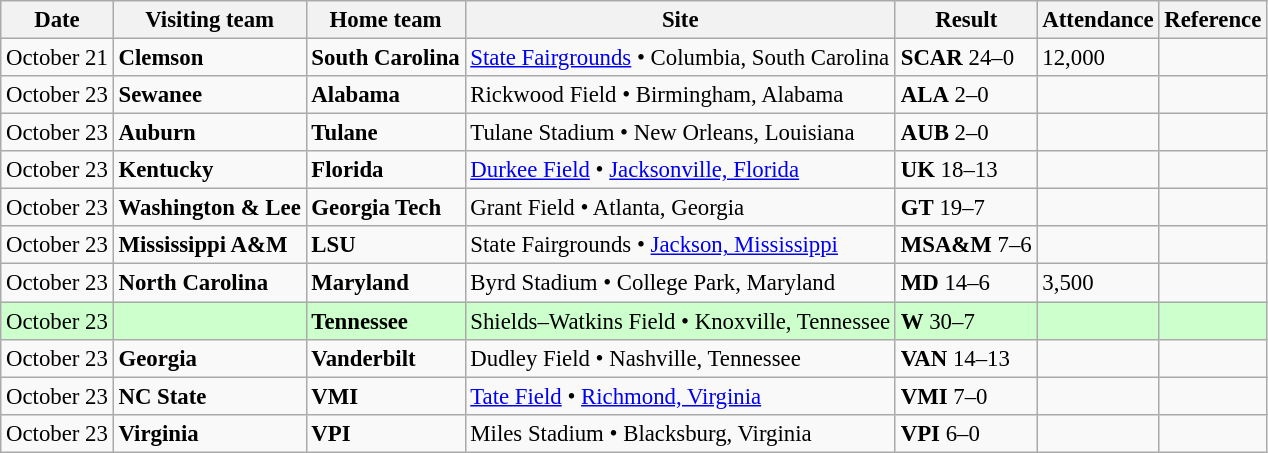<table class="wikitable" style="font-size:95%;">
<tr>
<th>Date</th>
<th>Visiting team</th>
<th>Home team</th>
<th>Site</th>
<th>Result</th>
<th>Attendance</th>
<th class="unsortable">Reference</th>
</tr>
<tr bgcolor=>
<td>October 21</td>
<td><strong>Clemson</strong></td>
<td><strong>South Carolina</strong></td>
<td><a href='#'>State Fairgrounds</a> • Columbia, South Carolina</td>
<td><strong>SCAR</strong> 24–0</td>
<td>12,000</td>
<td></td>
</tr>
<tr bgcolor=>
<td>October 23</td>
<td><strong>Sewanee</strong></td>
<td><strong>Alabama</strong></td>
<td>Rickwood Field • Birmingham, Alabama</td>
<td><strong>ALA</strong> 2–0</td>
<td></td>
<td></td>
</tr>
<tr bgcolor=>
<td>October 23</td>
<td><strong>Auburn</strong></td>
<td><strong>Tulane</strong></td>
<td>Tulane Stadium • New Orleans, Louisiana</td>
<td><strong>AUB</strong> 2–0</td>
<td></td>
<td></td>
</tr>
<tr bgcolor=>
<td>October 23</td>
<td><strong>Kentucky</strong></td>
<td><strong>Florida</strong></td>
<td><a href='#'>Durkee Field</a> • <a href='#'>Jacksonville, Florida</a></td>
<td><strong>UK</strong> 18–13</td>
<td></td>
<td></td>
</tr>
<tr bgcolor=>
<td>October 23</td>
<td><strong>Washington & Lee</strong></td>
<td><strong>Georgia Tech</strong></td>
<td>Grant Field • Atlanta, Georgia</td>
<td><strong>GT</strong> 19–7</td>
<td></td>
<td></td>
</tr>
<tr bgcolor=>
<td>October 23</td>
<td><strong>Mississippi A&M</strong></td>
<td><strong>LSU</strong></td>
<td>State Fairgrounds • <a href='#'>Jackson, Mississippi</a></td>
<td><strong>MSA&M</strong> 7–6</td>
<td></td>
<td></td>
</tr>
<tr bgcolor=>
<td>October 23</td>
<td><strong>North Carolina</strong></td>
<td><strong>Maryland</strong></td>
<td>Byrd Stadium • College Park, Maryland</td>
<td><strong>MD</strong> 14–6</td>
<td>3,500</td>
<td></td>
</tr>
<tr bgcolor=ccffcc>
<td>October 23</td>
<td></td>
<td><strong>Tennessee</strong></td>
<td>Shields–Watkins Field • Knoxville, Tennessee</td>
<td><strong>W</strong> 30–7</td>
<td></td>
<td></td>
</tr>
<tr bgcolor=>
<td>October 23</td>
<td><strong>Georgia</strong></td>
<td><strong>Vanderbilt</strong></td>
<td>Dudley Field • Nashville, Tennessee</td>
<td><strong>VAN</strong> 14–13</td>
<td></td>
<td></td>
</tr>
<tr bgcolor=>
<td>October 23</td>
<td><strong>NC State</strong></td>
<td><strong>VMI</strong></td>
<td><a href='#'>Tate Field</a> • <a href='#'>Richmond, Virginia</a></td>
<td><strong>VMI</strong> 7–0</td>
<td></td>
<td></td>
</tr>
<tr bgcolor=>
<td>October 23</td>
<td><strong>Virginia</strong></td>
<td><strong>VPI</strong></td>
<td>Miles Stadium • Blacksburg, Virginia</td>
<td><strong>VPI</strong> 6–0</td>
<td></td>
<td></td>
</tr>
</table>
